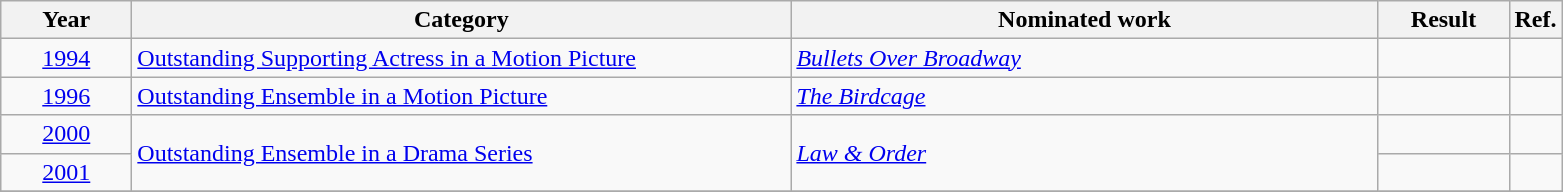<table class=wikitable>
<tr>
<th scope="col" style="width:5em;">Year</th>
<th scope="col" style="width:27em;">Category</th>
<th scope="col" style="width:24em;">Nominated work</th>
<th scope="col" style="width:5em;">Result</th>
<th>Ref.</th>
</tr>
<tr>
<td style="text-align:center;"><a href='#'>1994</a></td>
<td><a href='#'>Outstanding Supporting Actress in a Motion Picture</a></td>
<td><em><a href='#'>Bullets Over Broadway</a></em></td>
<td></td>
<td style="text-align:center;"></td>
</tr>
<tr>
<td style="text-align:center;"><a href='#'>1996</a></td>
<td><a href='#'>Outstanding Ensemble in a Motion Picture</a></td>
<td><em><a href='#'>The Birdcage</a></em></td>
<td></td>
<td style="text-align:center;"></td>
</tr>
<tr>
<td style="text-align:center;"><a href='#'>2000</a></td>
<td rowspan=2><a href='#'>Outstanding Ensemble in a Drama Series</a></td>
<td rowspan="2"><em><a href='#'>Law & Order</a></em></td>
<td></td>
<td style="text-align:center;"></td>
</tr>
<tr>
<td style="text-align:center;"><a href='#'>2001</a></td>
<td></td>
<td style="text-align:center;"></td>
</tr>
<tr>
</tr>
</table>
